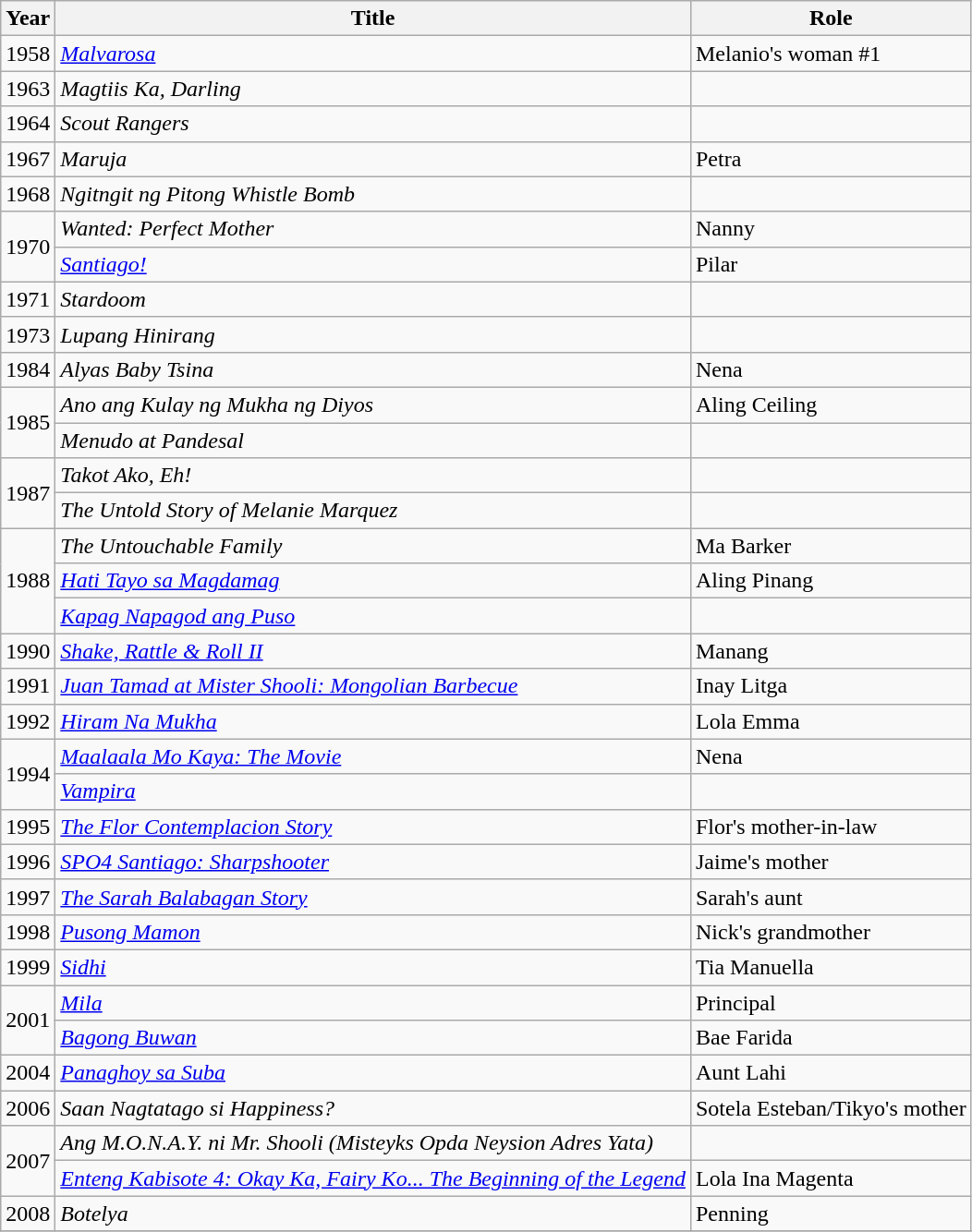<table class="wikitable">
<tr>
<th>Year</th>
<th>Title</th>
<th>Role</th>
</tr>
<tr>
<td>1958</td>
<td><em><a href='#'>Malvarosa</a></em></td>
<td>Melanio's woman #1</td>
</tr>
<tr>
<td>1963</td>
<td><em>Magtiis Ka, Darling</em></td>
<td></td>
</tr>
<tr>
<td>1964</td>
<td><em>Scout Rangers</em></td>
<td></td>
</tr>
<tr>
<td>1967</td>
<td><em>Maruja</em></td>
<td>Petra</td>
</tr>
<tr>
<td>1968</td>
<td><em>Ngitngit ng Pitong Whistle Bomb</em></td>
<td></td>
</tr>
<tr>
<td rowspan="2">1970</td>
<td><em>Wanted: Perfect Mother</em></td>
<td>Nanny</td>
</tr>
<tr>
<td><em><a href='#'>Santiago!</a></em></td>
<td>Pilar</td>
</tr>
<tr>
<td>1971</td>
<td><em>Stardoom</em></td>
<td></td>
</tr>
<tr>
<td>1973</td>
<td><em>Lupang Hinirang</em></td>
<td></td>
</tr>
<tr>
<td>1984</td>
<td><em>Alyas Baby Tsina</em></td>
<td>Nena</td>
</tr>
<tr>
<td rowspan="2">1985</td>
<td><em>Ano ang Kulay ng Mukha ng Diyos</em></td>
<td>Aling Ceiling</td>
</tr>
<tr>
<td><em>Menudo at Pandesal</em></td>
<td></td>
</tr>
<tr>
<td rowspan="2">1987</td>
<td><em>Takot Ako, Eh!</em></td>
<td></td>
</tr>
<tr>
<td><em>The Untold Story of Melanie Marquez</em></td>
<td></td>
</tr>
<tr>
<td rowspan="3">1988</td>
<td><em>The Untouchable Family</em></td>
<td>Ma Barker</td>
</tr>
<tr>
<td><em><a href='#'>Hati Tayo sa Magdamag</a></em></td>
<td>Aling Pinang</td>
</tr>
<tr>
<td><em><a href='#'>Kapag Napagod ang Puso</a></em></td>
<td></td>
</tr>
<tr>
<td>1990</td>
<td><em><a href='#'>Shake, Rattle & Roll II</a></em></td>
<td>Manang</td>
</tr>
<tr>
<td>1991</td>
<td><em><a href='#'>Juan Tamad at Mister Shooli: Mongolian Barbecue</a></em></td>
<td>Inay Litga</td>
</tr>
<tr>
<td>1992</td>
<td><em><a href='#'>Hiram Na Mukha</a></em></td>
<td>Lola Emma</td>
</tr>
<tr>
<td rowspan="2">1994</td>
<td><em><a href='#'>Maalaala Mo Kaya: The Movie</a></em></td>
<td>Nena</td>
</tr>
<tr>
<td><em><a href='#'>Vampira</a></em></td>
<td></td>
</tr>
<tr>
<td>1995</td>
<td><em><a href='#'>The Flor Contemplacion Story</a></em></td>
<td>Flor's mother-in-law</td>
</tr>
<tr>
<td>1996</td>
<td><em><a href='#'>SPO4 Santiago: Sharpshooter</a></em></td>
<td>Jaime's mother</td>
</tr>
<tr>
<td>1997</td>
<td><em><a href='#'>The Sarah Balabagan Story</a></em></td>
<td>Sarah's aunt</td>
</tr>
<tr>
<td>1998</td>
<td><em><a href='#'>Pusong Mamon</a></em></td>
<td>Nick's grandmother</td>
</tr>
<tr>
<td>1999</td>
<td><em><a href='#'>Sidhi</a></em></td>
<td>Tia Manuella</td>
</tr>
<tr>
<td rowspan="2">2001</td>
<td><em><a href='#'>Mila</a></em></td>
<td>Principal</td>
</tr>
<tr>
<td><em><a href='#'>Bagong Buwan</a></em></td>
<td>Bae Farida</td>
</tr>
<tr>
<td>2004</td>
<td><em><a href='#'>Panaghoy sa Suba</a></em></td>
<td>Aunt Lahi</td>
</tr>
<tr>
<td>2006</td>
<td><em>Saan Nagtatago si Happiness?</em></td>
<td>Sotela Esteban/Tikyo's mother</td>
</tr>
<tr>
<td rowspan="2">2007</td>
<td><em>Ang M.O.N.A.Y. ni Mr. Shooli (Misteyks Opda Neysion Adres Yata)</em></td>
<td></td>
</tr>
<tr>
<td><em><a href='#'>Enteng Kabisote 4: Okay Ka, Fairy Ko... The Beginning of the Legend</a></em></td>
<td>Lola Ina Magenta</td>
</tr>
<tr>
<td>2008</td>
<td><em>Botelya</em></td>
<td>Penning</td>
</tr>
<tr>
</tr>
</table>
